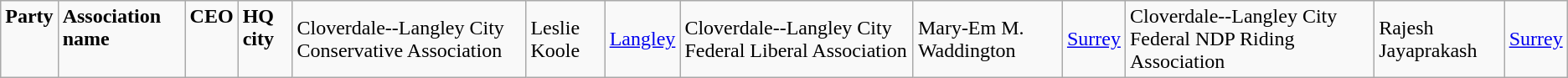<table class="wikitable">
<tr>
<td colspan="2" rowspan="1" align="left" valign="top"><strong>Party</strong></td>
<td valign="top"><strong>Association name</strong></td>
<td valign="top"><strong>CEO</strong></td>
<td valign="top"><strong>HQ city</strong><br></td>
<td>Cloverdale--Langley City Conservative Association</td>
<td>Leslie Koole</td>
<td><a href='#'>Langley</a><br></td>
<td>Cloverdale--Langley City Federal Liberal Association</td>
<td>Mary-Em M. Waddington</td>
<td><a href='#'>Surrey</a><br></td>
<td>Cloverdale--Langley City Federal NDP Riding Association</td>
<td>Rajesh Jayaprakash</td>
<td><a href='#'>Surrey</a></td>
</tr>
</table>
